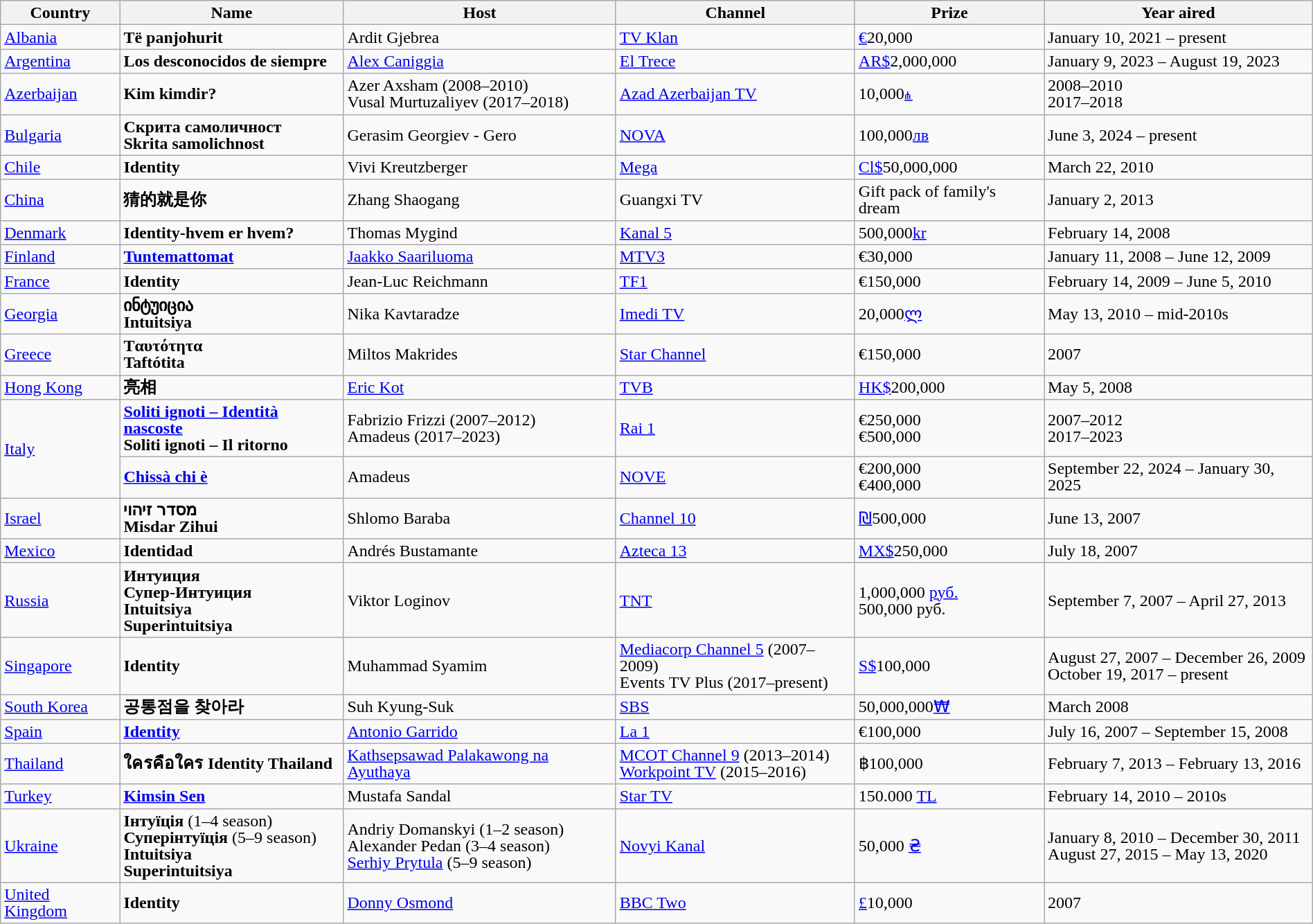<table class="wikitable" style="text-align:left; line-height:16px; width:100%;">
<tr>
<th>Country</th>
<th>Name</th>
<th>Host</th>
<th>Channel</th>
<th>Prize</th>
<th>Year aired</th>
</tr>
<tr>
<td><a href='#'>Albania</a></td>
<td><strong>Të panjohurit</strong></td>
<td>Ardit Gjebrea</td>
<td><a href='#'>TV Klan</a></td>
<td><a href='#'>€</a>20,000</td>
<td>January 10, 2021 – present</td>
</tr>
<tr>
<td><a href='#'>Argentina</a></td>
<td><strong>Los desconocidos de siempre</strong></td>
<td><a href='#'>Alex Caniggia</a></td>
<td><a href='#'>El Trece</a></td>
<td><a href='#'>AR$</a>2,000,000</td>
<td>January 9, 2023 – August 19, 2023</td>
</tr>
<tr>
<td><a href='#'>Azerbaijan</a></td>
<td><strong>Kim kimdir?</strong></td>
<td>Azer Axsham (2008–2010)<br>Vusal Murtuzaliyev (2017–2018)</td>
<td><a href='#'>Azad Azerbaijan TV</a></td>
<td>10,000<a href='#'>₼</a></td>
<td>2008–2010<br>2017–2018</td>
</tr>
<tr>
<td><a href='#'>Bulgaria</a></td>
<td><strong>Скрита самоличност</strong><br><strong>Skrita samolichnost</strong></td>
<td>Gerasim Georgiev - Gero</td>
<td><a href='#'>NOVA</a></td>
<td>100,000<a href='#'>лв</a></td>
<td>June 3, 2024 – present</td>
</tr>
<tr>
<td><a href='#'>Chile</a></td>
<td><strong>Identity</strong></td>
<td>Vivi Kreutzberger</td>
<td><a href='#'>Mega</a></td>
<td><a href='#'>Cl$</a>50,000,000</td>
<td>March 22, 2010</td>
</tr>
<tr>
<td><a href='#'>China</a></td>
<td><strong>猜的就是你</strong></td>
<td>Zhang Shaogang</td>
<td>Guangxi TV</td>
<td>Gift pack of family's dream</td>
<td>January 2, 2013</td>
</tr>
<tr>
<td><a href='#'>Denmark</a></td>
<td><strong>Identity-hvem er hvem? </strong></td>
<td>Thomas Mygind</td>
<td><a href='#'>Kanal 5</a></td>
<td>500,000<a href='#'>kr</a></td>
<td>February 14, 2008</td>
</tr>
<tr>
<td><a href='#'>Finland</a></td>
<td><strong><a href='#'>Tuntemattomat</a></strong></td>
<td><a href='#'>Jaakko Saariluoma</a></td>
<td><a href='#'>MTV3</a></td>
<td>€30,000</td>
<td>January 11, 2008 – June 12, 2009</td>
</tr>
<tr>
<td><a href='#'>France</a></td>
<td><strong>Identity</strong></td>
<td>Jean-Luc Reichmann</td>
<td><a href='#'>TF1</a></td>
<td>€150,000</td>
<td>February 14, 2009 – June 5, 2010</td>
</tr>
<tr>
<td><a href='#'>Georgia</a></td>
<td><strong>ინტუიცია</strong><br><strong>Intuitsiya</strong></td>
<td>Nika Kavtaradze</td>
<td><a href='#'>Imedi TV</a></td>
<td>20,000<a href='#'>ლ</a></td>
<td>May 13, 2010 – mid-2010s</td>
</tr>
<tr>
<td><a href='#'>Greece</a></td>
<td><strong>Tαυτότητα</strong><br><strong>Taftótita</strong></td>
<td>Miltos Makrides</td>
<td><a href='#'>Star Channel</a></td>
<td>€150,000</td>
<td>2007</td>
</tr>
<tr>
<td><a href='#'>Hong Kong</a></td>
<td><strong>亮相</strong></td>
<td><a href='#'>Eric Kot</a></td>
<td><a href='#'>TVB</a></td>
<td><a href='#'>HK$</a>200,000</td>
<td>May 5, 2008</td>
</tr>
<tr>
<td rowspan="2"><a href='#'>Italy</a></td>
<td><strong><a href='#'>Soliti ignoti – Identità nascoste</a></strong><br><strong>Soliti ignoti – Il ritorno</strong></td>
<td>Fabrizio Frizzi (2007–2012)<br>Amadeus (2017–2023)</td>
<td><a href='#'>Rai 1</a></td>
<td>€250,000<br>€500,000</td>
<td>2007–2012<br>2017–2023</td>
</tr>
<tr>
<td><strong><a href='#'>Chissà chi è</a></strong></td>
<td>Amadeus</td>
<td><a href='#'>NOVE</a></td>
<td>€200,000<br>€400,000</td>
<td>September 22, 2024 – January 30, 2025</td>
</tr>
<tr>
<td><a href='#'>Israel</a></td>
<td><strong>מסדר זיהוי</strong><br><strong>Misdar Zihui</strong></td>
<td>Shlomo Baraba</td>
<td><a href='#'>Channel 10</a></td>
<td><a href='#'>₪</a>500,000</td>
<td>June 13, 2007</td>
</tr>
<tr>
<td><a href='#'>Mexico</a></td>
<td><strong>Identidad</strong></td>
<td>Andrés Bustamante</td>
<td><a href='#'>Azteca 13</a></td>
<td><a href='#'>MX$</a>250,000</td>
<td>July 18, 2007</td>
</tr>
<tr>
<td><a href='#'>Russia</a></td>
<td><strong>Интуиция</strong> <br> <strong>Супер-Интуиция</strong> <br> <strong>Intuitsiya</strong><br><strong>Superintuitsiya</strong></td>
<td>Viktor Loginov</td>
<td><a href='#'>TNT</a></td>
<td>1,000,000 <a href='#'>руб.</a> <br>500,000 руб.</td>
<td>September 7, 2007 – April 27, 2013</td>
</tr>
<tr>
<td><a href='#'>Singapore</a></td>
<td><strong>Identity</strong></td>
<td>Muhammad Syamim</td>
<td><a href='#'>Mediacorp Channel 5</a> (2007–2009)<br>Events TV Plus (2017–present)</td>
<td><a href='#'>S$</a>100,000</td>
<td>August 27, 2007 – December 26, 2009<br>October 19, 2017 – present</td>
</tr>
<tr>
<td><a href='#'>South Korea</a></td>
<td><strong>공통점을 찾아라</strong></td>
<td>Suh Kyung-Suk</td>
<td><a href='#'>SBS</a></td>
<td>50,000,000<a href='#'>₩</a></td>
<td>March 2008</td>
</tr>
<tr>
<td><a href='#'>Spain</a></td>
<td><strong><a href='#'>Identity</a></strong></td>
<td><a href='#'>Antonio Garrido</a></td>
<td><a href='#'>La 1</a></td>
<td>€100,000</td>
<td>July 16, 2007 – September 15, 2008</td>
</tr>
<tr>
<td><a href='#'>Thailand</a></td>
<td><strong>ใครคือใคร Identity Thailand</strong></td>
<td><a href='#'>Kathsepsawad Palakawong na Ayuthaya</a></td>
<td><a href='#'>MCOT Channel 9</a> (2013–2014)<br><a href='#'>Workpoint TV</a> (2015–2016)</td>
<td>฿100,000</td>
<td>February 7, 2013 – February 13, 2016</td>
</tr>
<tr>
<td><a href='#'>Turkey</a></td>
<td><strong><a href='#'>Kimsin Sen</a></strong></td>
<td>Mustafa Sandal</td>
<td><a href='#'>Star TV</a></td>
<td>150.000 <a href='#'>TL</a></td>
<td>February 14, 2010 – 2010s</td>
</tr>
<tr>
<td><a href='#'>Ukraine</a></td>
<td><strong>Інтуїція</strong> (1–4 season) <br> <strong>Суперінтуїція</strong> (5–9 season) <br> <strong>Intuitsiya</strong><br><strong>Superintuitsiya</strong></td>
<td>Andriy Domanskyi (1–2 season) <br> Alexander Pedan (3–4 season) <br> <a href='#'>Serhiy Prytula</a> (5–9 season)</td>
<td><a href='#'>Novyi Kanal</a></td>
<td>50,000 <a href='#'>₴</a></td>
<td>January 8, 2010 – December 30, 2011 <br> August 27, 2015 – May 13, 2020</td>
</tr>
<tr>
<td><a href='#'>United Kingdom</a></td>
<td><strong>Identity</strong></td>
<td><a href='#'>Donny Osmond</a></td>
<td><a href='#'>BBC Two</a></td>
<td><a href='#'>£</a>10,000</td>
<td>2007</td>
</tr>
</table>
